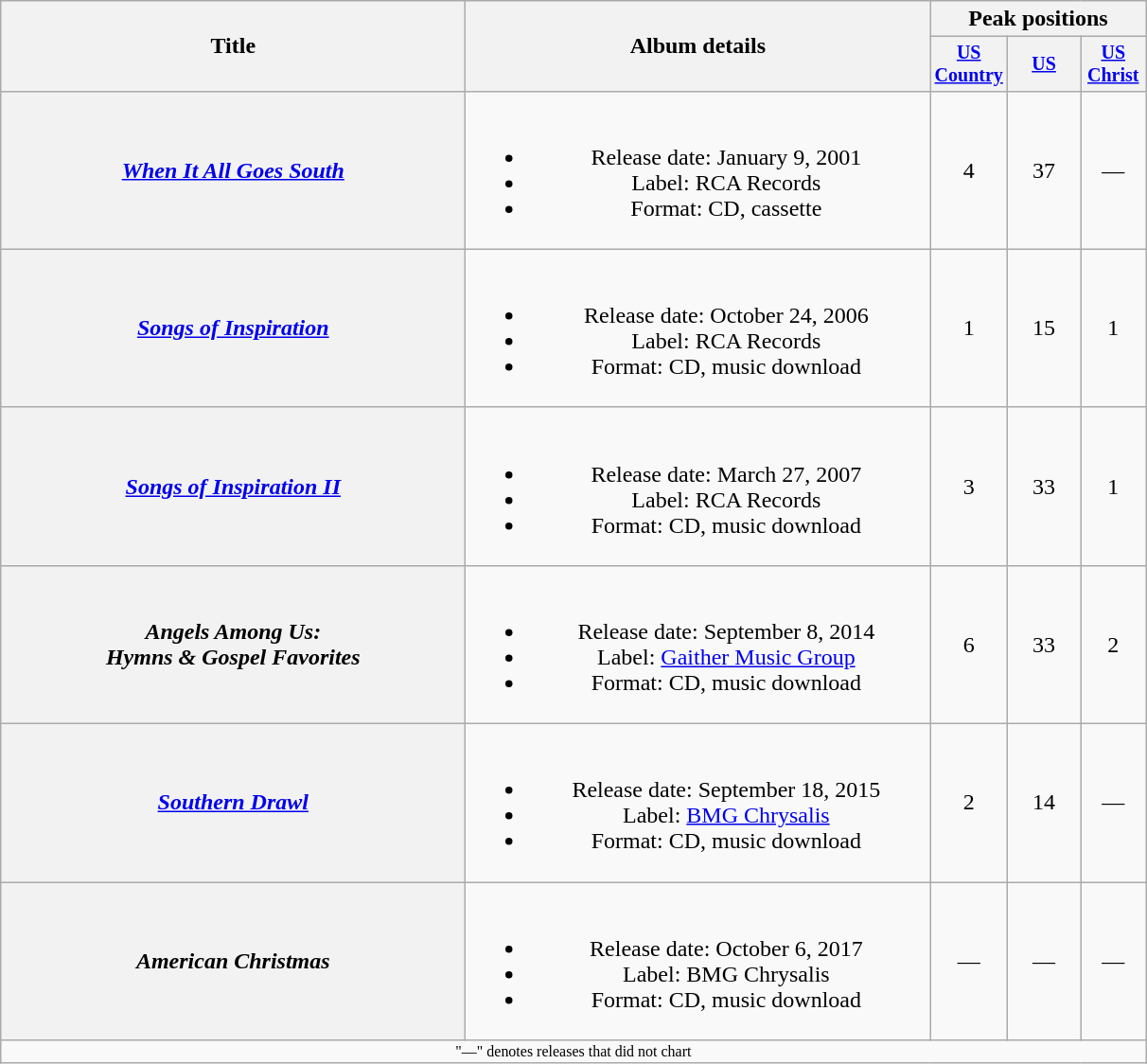<table class="wikitable plainrowheaders" style="text-align:center;">
<tr>
<th rowspan="2" style="width:20em;">Title</th>
<th rowspan="2" style="width:20em;">Album details</th>
<th colspan="3">Peak positions</th>
</tr>
<tr style="font-size:smaller;">
<th width="45"><a href='#'>US Country</a><br></th>
<th width="45"><a href='#'>US</a><br></th>
<th width="40"><a href='#'>US Christ</a><br></th>
</tr>
<tr>
<th scope="row"><em><a href='#'>When It All Goes South</a></em></th>
<td><br><ul><li>Release date: January 9, 2001</li><li>Label: RCA Records</li><li>Format: CD, cassette</li></ul></td>
<td>4</td>
<td>37</td>
<td>—</td>
</tr>
<tr>
<th scope="row"><em><a href='#'>Songs of Inspiration</a></em></th>
<td><br><ul><li>Release date: October 24, 2006</li><li>Label: RCA Records</li><li>Format: CD, music download</li></ul></td>
<td>1</td>
<td>15</td>
<td>1</td>
</tr>
<tr>
<th scope="row"><em><a href='#'>Songs of Inspiration II</a></em></th>
<td><br><ul><li>Release date: March 27, 2007</li><li>Label: RCA Records</li><li>Format: CD, music download</li></ul></td>
<td>3</td>
<td>33</td>
<td>1</td>
</tr>
<tr>
<th scope="row"><em>Angels Among Us:<br>Hymns & Gospel Favorites</em></th>
<td><br><ul><li>Release date: September 8, 2014</li><li>Label: <a href='#'>Gaither Music Group</a></li><li>Format: CD, music download</li></ul></td>
<td>6</td>
<td>33</td>
<td>2</td>
</tr>
<tr>
<th scope="row"><em><a href='#'>Southern Drawl</a></em></th>
<td><br><ul><li>Release date: September 18, 2015</li><li>Label: <a href='#'>BMG Chrysalis</a></li><li>Format: CD, music download</li></ul></td>
<td>2</td>
<td>14</td>
<td>—</td>
</tr>
<tr>
<th scope="row"><em>American Christmas</em></th>
<td><br><ul><li>Release date: October 6, 2017</li><li>Label: BMG Chrysalis</li><li>Format: CD, music download</li></ul></td>
<td>—</td>
<td>—</td>
<td>—</td>
</tr>
<tr>
<td colspan="5" style="font-size:8pt">"—" denotes releases that did not chart</td>
</tr>
</table>
